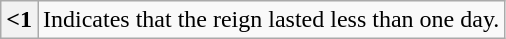<table class="wikitable">
<tr>
<th><strong><1</strong></th>
<td>Indicates that the reign lasted less than one day.</td>
</tr>
</table>
